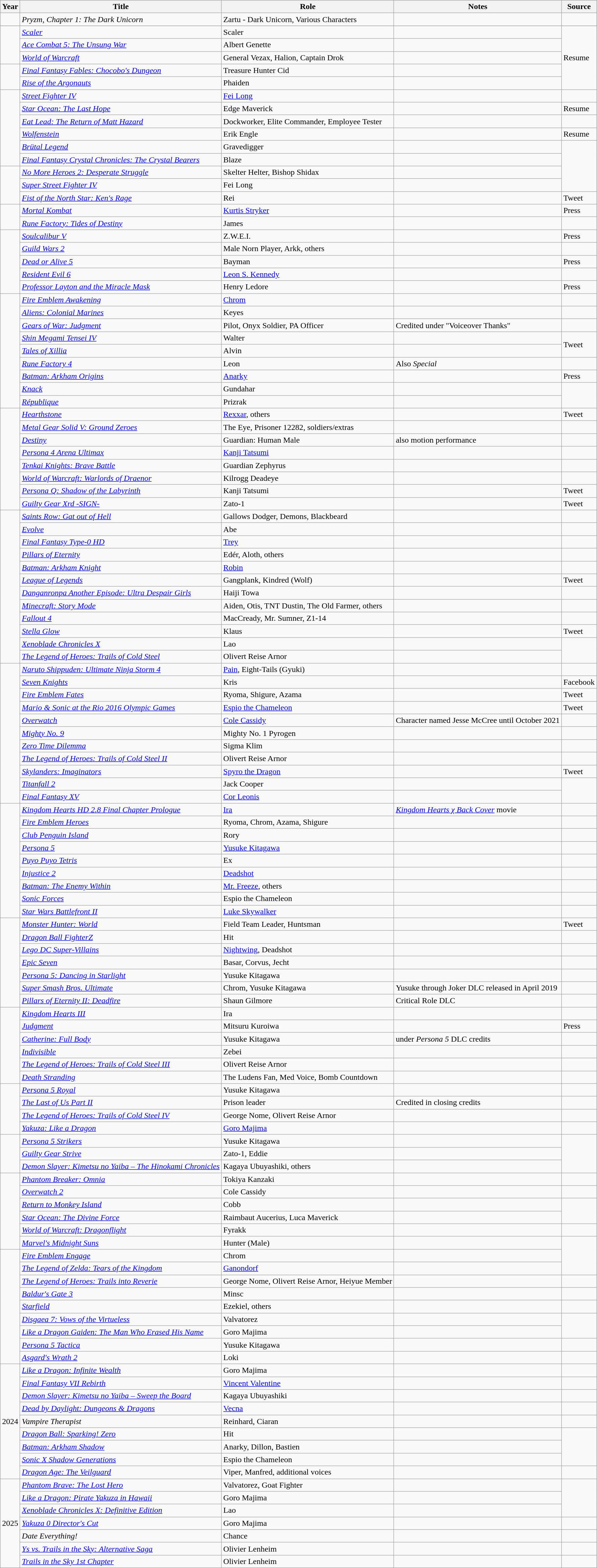<table class="wikitable sortable plainrowheaders">
<tr>
<th>Year</th>
<th>Title</th>
<th>Role</th>
<th class="unsortable">Notes</th>
<th class="unsortable">Source</th>
</tr>
<tr>
<td rowspan="1"></td>
<td><em>Pryzm, Chapter 1: The Dark Unicorn</em></td>
<td>Zartu - Dark Unicorn, Various Characters</td>
<td></td>
<td></td>
</tr>
<tr>
</tr>
<tr>
<td rowspan="3"></td>
<td><em><a href='#'>Scaler</a></em></td>
<td>Scaler</td>
<td></td>
<td rowspan="5">Resume</td>
</tr>
<tr>
<td><em><a href='#'>Ace Combat 5: The Unsung War</a></em></td>
<td>Albert Genette</td>
<td></td>
</tr>
<tr>
<td><em><a href='#'>World of Warcraft</a></em></td>
<td>General Vezax, Halion, Captain Drok</td>
<td></td>
</tr>
<tr>
<td rowspan="2"></td>
<td><em><a href='#'>Final Fantasy Fables: Chocobo's Dungeon</a></em></td>
<td>Treasure Hunter Cid</td>
<td></td>
</tr>
<tr>
<td><em><a href='#'>Rise of the Argonauts</a></em></td>
<td>Phaiden</td>
<td></td>
</tr>
<tr>
<td rowspan="6"></td>
<td><em><a href='#'>Street Fighter IV</a></em></td>
<td><a href='#'>Fei Long</a></td>
<td></td>
<td></td>
</tr>
<tr>
<td><em><a href='#'>Star Ocean: The Last Hope</a></em></td>
<td>Edge Maverick</td>
<td></td>
<td>Resume </td>
</tr>
<tr>
<td><em><a href='#'>Eat Lead: The Return of Matt Hazard</a></em></td>
<td>Dockworker, Elite Commander, Employee Tester</td>
<td></td>
<td></td>
</tr>
<tr>
<td><em><a href='#'>Wolfenstein</a></em></td>
<td>Erik Engle</td>
<td></td>
<td>Resume </td>
</tr>
<tr>
<td><em><a href='#'>Brütal Legend</a></em></td>
<td>Gravedigger</td>
<td></td>
<td rowspan="4"></td>
</tr>
<tr>
<td><em><a href='#'>Final Fantasy Crystal Chronicles: The Crystal Bearers</a></em></td>
<td>Blaze</td>
<td></td>
</tr>
<tr>
<td rowspan="3"></td>
<td><em><a href='#'>No More Heroes 2: Desperate Struggle</a></em></td>
<td>Skelter Helter, Bishop Shidax</td>
<td></td>
</tr>
<tr>
<td><em><a href='#'>Super Street Fighter IV</a></em></td>
<td>Fei Long</td>
<td></td>
</tr>
<tr>
<td><em><a href='#'>Fist of the North Star: Ken's Rage</a></em></td>
<td>Rei</td>
<td></td>
<td>Tweet</td>
</tr>
<tr>
<td rowspan="2"></td>
<td><em><a href='#'>Mortal Kombat</a></em></td>
<td><a href='#'>Kurtis Stryker</a></td>
<td></td>
<td>Press</td>
</tr>
<tr>
<td><em><a href='#'>Rune Factory: Tides of Destiny</a></em></td>
<td>James</td>
<td></td>
<td></td>
</tr>
<tr>
<td rowspan="5"></td>
<td><em><a href='#'>Soulcalibur V</a></em></td>
<td>Z.W.E.I.</td>
<td></td>
<td>Press</td>
</tr>
<tr>
<td><em><a href='#'>Guild Wars 2</a></em></td>
<td>Male Norn Player, Arkk, others</td>
<td></td>
<td></td>
</tr>
<tr>
<td><em><a href='#'>Dead or Alive 5</a></em></td>
<td>Bayman</td>
<td></td>
<td>Press</td>
</tr>
<tr>
<td><em><a href='#'>Resident Evil 6</a></em></td>
<td><a href='#'>Leon S. Kennedy</a></td>
<td></td>
<td></td>
</tr>
<tr>
<td><em><a href='#'>Professor Layton and the Miracle Mask</a></em></td>
<td>Henry Ledore</td>
<td></td>
<td>Press</td>
</tr>
<tr>
<td rowspan="9"></td>
<td><em><a href='#'>Fire Emblem Awakening</a></em></td>
<td><a href='#'>Chrom</a></td>
<td></td>
<td></td>
</tr>
<tr>
<td><em><a href='#'>Aliens: Colonial Marines</a></em></td>
<td>Keyes</td>
<td></td>
<td></td>
</tr>
<tr>
<td><em><a href='#'>Gears of War: Judgment</a></em></td>
<td>Pilot, Onyx Soldier, PA Officer</td>
<td>Credited under "Voiceover Thanks"</td>
<td></td>
</tr>
<tr>
<td><em><a href='#'>Shin Megami Tensei IV</a></em></td>
<td>Walter</td>
<td></td>
<td rowspan="2">Tweet</td>
</tr>
<tr>
<td><em><a href='#'>Tales of Xillia</a></em></td>
<td>Alvin</td>
<td></td>
</tr>
<tr>
<td><em><a href='#'>Rune Factory 4</a></em></td>
<td>Leon</td>
<td>Also <em>Special</em></td>
<td></td>
</tr>
<tr>
<td><em><a href='#'>Batman: Arkham Origins</a></em></td>
<td><a href='#'>Anarky</a></td>
<td></td>
<td>Press</td>
</tr>
<tr>
<td><em><a href='#'>Knack</a></em></td>
<td>Gundahar</td>
<td></td>
<td rowspan="2"></td>
</tr>
<tr>
<td><em><a href='#'>République</a></em></td>
<td>Prizrak</td>
<td></td>
</tr>
<tr>
<td rowspan="8"></td>
<td><em><a href='#'>Hearthstone</a></em></td>
<td><a href='#'>Rexxar</a>, others</td>
<td></td>
<td>Tweet</td>
</tr>
<tr>
<td><em><a href='#'>Metal Gear Solid V: Ground Zeroes</a></em></td>
<td>The Eye, Prisoner 12282, soldiers/extras</td>
<td></td>
<td></td>
</tr>
<tr>
<td><em><a href='#'>Destiny</a></em></td>
<td>Guardian: Human Male</td>
<td>also motion performance</td>
<td></td>
</tr>
<tr>
<td><em><a href='#'>Persona 4 Arena Ultimax</a></em></td>
<td><a href='#'>Kanji Tatsumi</a></td>
<td></td>
<td></td>
</tr>
<tr>
<td><em><a href='#'>Tenkai Knights: Brave Battle</a></em></td>
<td>Guardian Zephyrus</td>
<td></td>
<td></td>
</tr>
<tr>
<td><em><a href='#'>World of Warcraft: Warlords of Draenor</a></em></td>
<td>Kilrogg Deadeye</td>
<td></td>
<td></td>
</tr>
<tr>
<td><em><a href='#'>Persona Q: Shadow of the Labyrinth</a></em></td>
<td>Kanji Tatsumi</td>
<td></td>
<td>Tweet</td>
</tr>
<tr>
<td><em><a href='#'>Guilty Gear Xrd -SIGN-</a></em></td>
<td>Zato-1</td>
<td></td>
<td>Tweet</td>
</tr>
<tr>
<td rowspan="12"></td>
<td><em><a href='#'>Saints Row: Gat out of Hell</a></em></td>
<td>Gallows Dodger, Demons, Blackbeard</td>
<td></td>
<td></td>
</tr>
<tr>
<td><em><a href='#'>Evolve</a></em></td>
<td>Abe</td>
<td></td>
<td></td>
</tr>
<tr>
<td><em><a href='#'>Final Fantasy Type-0 HD</a></em></td>
<td><a href='#'>Trey</a></td>
<td></td>
<td></td>
</tr>
<tr>
<td><em><a href='#'>Pillars of Eternity</a></em></td>
<td>Edér, Aloth, others</td>
<td></td>
<td></td>
</tr>
<tr>
<td><em><a href='#'>Batman: Arkham Knight</a></em></td>
<td><a href='#'>Robin</a></td>
<td></td>
<td></td>
</tr>
<tr>
<td><em><a href='#'>League of Legends</a></em></td>
<td>Gangplank, Kindred (Wolf)</td>
<td></td>
<td>Tweet</td>
</tr>
<tr>
<td><em><a href='#'>Danganronpa Another Episode: Ultra Despair Girls</a></em></td>
<td>Haiji Towa</td>
<td></td>
<td></td>
</tr>
<tr>
<td><em><a href='#'>Minecraft: Story Mode</a></em></td>
<td>Aiden, Otis, TNT Dustin, The Old Farmer, others</td>
<td></td>
<td></td>
</tr>
<tr>
<td><em><a href='#'>Fallout 4</a></em></td>
<td>MacCready, Mr. Sumner, Z1-14</td>
<td></td>
<td></td>
</tr>
<tr>
<td><em><a href='#'>Stella Glow</a></em></td>
<td>Klaus</td>
<td></td>
<td>Tweet</td>
</tr>
<tr>
<td><em><a href='#'>Xenoblade Chronicles X</a></em></td>
<td>Lao</td>
<td></td>
<td rowspan="2"></td>
</tr>
<tr>
<td><em><a href='#'>The Legend of Heroes: Trails of Cold Steel</a></em></td>
<td>Olivert Reise Arnor</td>
<td></td>
</tr>
<tr>
<td rowspan="11"></td>
<td><em><a href='#'>Naruto Shippuden: Ultimate Ninja Storm 4</a></em></td>
<td><a href='#'>Pain</a>, Eight-Tails (Gyuki)</td>
<td> </td>
<td></td>
</tr>
<tr>
<td><em><a href='#'>Seven Knights</a></em></td>
<td>Kris</td>
<td></td>
<td>Facebook</td>
</tr>
<tr>
<td><em><a href='#'>Fire Emblem Fates</a></em></td>
<td>Ryoma, Shigure, Azama</td>
<td></td>
<td>Tweet</td>
</tr>
<tr>
<td><em><a href='#'>Mario & Sonic at the Rio 2016 Olympic Games</a></em></td>
<td><a href='#'>Espio the Chameleon</a></td>
<td></td>
<td>Tweet</td>
</tr>
<tr>
<td><em><a href='#'>Overwatch</a></em></td>
<td><a href='#'>Cole Cassidy</a></td>
<td>Character named Jesse McCree until October 2021 </td>
<td></td>
</tr>
<tr>
<td><em><a href='#'>Mighty No. 9</a></em></td>
<td>Mighty No. 1 Pyrogen</td>
<td></td>
<td></td>
</tr>
<tr>
<td><em><a href='#'>Zero Time Dilemma</a></em></td>
<td>Sigma Klim</td>
<td></td>
<td></td>
</tr>
<tr>
<td><em><a href='#'>The Legend of Heroes: Trails of Cold Steel II</a></em></td>
<td>Olivert Reise Arnor</td>
<td></td>
<td></td>
</tr>
<tr>
<td><em><a href='#'>Skylanders: Imaginators</a></em></td>
<td><a href='#'>Spyro the Dragon</a></td>
<td></td>
<td>Tweet</td>
</tr>
<tr>
<td><em><a href='#'>Titanfall 2</a></em></td>
<td>Jack Cooper</td>
<td> </td>
<td rowspan="2"></td>
</tr>
<tr>
<td><em><a href='#'>Final Fantasy XV</a></em></td>
<td><a href='#'>Cor Leonis</a></td>
<td><br></td>
</tr>
<tr>
<td rowspan="9"></td>
<td><em><a href='#'>Kingdom Hearts HD 2.8 Final Chapter Prologue</a></em></td>
<td><a href='#'>Ira</a></td>
<td><em><a href='#'>Kingdom Hearts χ Back Cover</a></em> movie</td>
<td></td>
</tr>
<tr>
<td><em><a href='#'>Fire Emblem Heroes</a></em></td>
<td>Ryoma, Chrom, Azama, Shigure</td>
<td></td>
<td><br></td>
</tr>
<tr>
<td><em><a href='#'>Club Penguin Island</a></em></td>
<td>Rory</td>
<td></td>
<td></td>
</tr>
<tr>
<td><em><a href='#'>Persona 5</a></em></td>
<td><a href='#'>Yusuke Kitagawa</a></td>
<td></td>
<td></td>
</tr>
<tr>
<td><em><a href='#'>Puyo Puyo Tetris</a></em></td>
<td>Ex</td>
<td></td>
<td></td>
</tr>
<tr>
<td><em><a href='#'>Injustice 2</a></em></td>
<td><a href='#'>Deadshot</a></td>
<td></td>
<td></td>
</tr>
<tr>
<td><em><a href='#'>Batman: The Enemy Within</a></em></td>
<td><a href='#'>Mr. Freeze</a>, others</td>
<td></td>
<td></td>
</tr>
<tr>
<td><em><a href='#'>Sonic Forces</a></em></td>
<td>Espio the Chameleon</td>
<td></td>
<td></td>
</tr>
<tr>
<td><em><a href='#'>Star Wars Battlefront II</a></em></td>
<td><a href='#'>Luke Skywalker</a></td>
<td></td>
<td></td>
</tr>
<tr>
<td rowspan="7"></td>
<td><em><a href='#'>Monster Hunter: World</a></em></td>
<td>Field Team Leader, Huntsman</td>
<td></td>
<td>Tweet</td>
</tr>
<tr>
<td><em><a href='#'>Dragon Ball FighterZ</a></em></td>
<td>Hit</td>
<td></td>
<td></td>
</tr>
<tr>
<td><em><a href='#'>Lego DC Super-Villains</a></em></td>
<td><a href='#'>Nightwing</a>, Deadshot</td>
<td></td>
<td></td>
</tr>
<tr>
<td><em><a href='#'>Epic Seven</a></em></td>
<td>Basar, Corvus, Jecht</td>
<td></td>
<td></td>
</tr>
<tr>
<td><em><a href='#'>Persona 5: Dancing in Starlight</a></em></td>
<td>Yusuke Kitagawa</td>
<td></td>
<td></td>
</tr>
<tr>
<td><em><a href='#'>Super Smash Bros. Ultimate</a></em></td>
<td>Chrom, Yusuke Kitagawa</td>
<td>Yusuke through Joker DLC released in April 2019</td>
<td></td>
</tr>
<tr>
<td><em><a href='#'>Pillars of Eternity II: Deadfire</a></em></td>
<td>Shaun Gilmore</td>
<td>Critical Role DLC</td>
<td></td>
</tr>
<tr>
<td rowspan="6"></td>
<td><em><a href='#'>Kingdom Hearts III</a></em></td>
<td>Ira</td>
<td></td>
<td></td>
</tr>
<tr>
<td><em><a href='#'>Judgment</a></em></td>
<td>Mitsuru Kuroiwa</td>
<td></td>
<td>Press</td>
</tr>
<tr>
<td><em><a href='#'>Catherine: Full Body</a></em></td>
<td>Yusuke Kitagawa</td>
<td>under <em>Persona 5</em> DLC credits</td>
<td></td>
</tr>
<tr>
<td><em><a href='#'>Indivisible</a></em></td>
<td>Zebei</td>
<td></td>
<td></td>
</tr>
<tr>
<td><em><a href='#'>The Legend of Heroes: Trails of Cold Steel III</a></em></td>
<td>Olivert Reise Arnor</td>
<td></td>
<td></td>
</tr>
<tr>
<td><em><a href='#'>Death Stranding</a></em></td>
<td>The Ludens Fan, Med Voice, Bomb Countdown</td>
<td></td>
<td></td>
</tr>
<tr>
<td rowspan="4"></td>
<td><em><a href='#'>Persona 5 Royal</a></em></td>
<td>Yusuke Kitagawa</td>
<td></td>
<td></td>
</tr>
<tr>
<td><em><a href='#'>The Last of Us Part II</a></em></td>
<td>Prison leader</td>
<td>Credited in closing credits</td>
<td></td>
</tr>
<tr>
<td><em><a href='#'>The Legend of Heroes: Trails of Cold Steel IV</a></em></td>
<td>George Nome, Olivert Reise Arnor</td>
<td></td>
<td></td>
</tr>
<tr>
<td><em><a href='#'>Yakuza: Like a Dragon</a></em></td>
<td><a href='#'>Goro Majima</a></td>
<td></td>
<td></td>
</tr>
<tr>
<td rowspan="3"></td>
<td><em><a href='#'>Persona 5 Strikers</a></em></td>
<td>Yusuke Kitagawa</td>
<td></td>
<td rowspan="3"></td>
</tr>
<tr>
<td><em><a href='#'>Guilty Gear Strive</a></em></td>
<td>Zato-1, Eddie</td>
<td></td>
</tr>
<tr>
<td><em><a href='#'>Demon Slayer: Kimetsu no Yaiba – The Hinokami Chronicles</a></em></td>
<td>Kagaya Ubuyashiki, others</td>
<td></td>
</tr>
<tr>
<td rowspan="6"></td>
<td><em><a href='#'>Phantom Breaker: Omnia</a></em></td>
<td>Tokiya Kanzaki</td>
<td></td>
<td></td>
</tr>
<tr>
<td><em><a href='#'>Overwatch 2</a></em></td>
<td>Cole Cassidy</td>
<td></td>
<td></td>
</tr>
<tr>
<td><em><a href='#'>Return to Monkey Island</a></em></td>
<td>Cobb</td>
<td></td>
<td rowspan="2"></td>
</tr>
<tr>
<td><em><a href='#'>Star Ocean: The Divine Force</a></em></td>
<td>Raimbaut Aucerius, Luca Maverick</td>
<td></td>
</tr>
<tr>
<td><em><a href='#'>World of Warcraft: Dragonflight</a></em></td>
<td>Fyrakk</td>
<td></td>
<td></td>
</tr>
<tr>
<td><em><a href='#'>Marvel's Midnight Suns</a></em></td>
<td>Hunter (Male)</td>
<td></td>
<td rowspan="3"></td>
</tr>
<tr>
<td rowspan="9"></td>
<td><em><a href='#'>Fire Emblem Engage</a></em></td>
<td>Chrom</td>
<td></td>
</tr>
<tr>
<td><em><a href='#'>The Legend of Zelda: Tears of the Kingdom</a></em></td>
<td><a href='#'>Ganondorf</a></td>
<td></td>
</tr>
<tr>
<td><em><a href='#'>The Legend of Heroes: Trails into Reverie</a></em></td>
<td>George Nome, Olivert Reise Arnor, Heiyue Member</td>
<td></td>
<td></td>
</tr>
<tr>
<td><em><a href='#'>Baldur's Gate 3</a></em></td>
<td>Minsc</td>
<td></td>
<td></td>
</tr>
<tr>
<td><em><a href='#'>Starfield</a></em></td>
<td>Ezekiel, others</td>
<td></td>
<td></td>
</tr>
<tr>
<td><em><a href='#'>Disgaea 7: Vows of the Virtueless</a></em></td>
<td>Valvatorez</td>
<td></td>
<td rowspan="2"></td>
</tr>
<tr>
<td><em><a href='#'>Like a Dragon Gaiden: The Man Who Erased His Name</a></em></td>
<td>Goro Majima</td>
<td></td>
</tr>
<tr>
<td><em><a href='#'>Persona 5 Tactica</a></em></td>
<td>Yusuke Kitagawa</td>
<td></td>
<td></td>
</tr>
<tr>
<td><em><a href='#'>Asgard's Wrath 2</a></em></td>
<td>Loki</td>
<td></td>
<td></td>
</tr>
<tr>
<td rowspan="9">2024</td>
<td><em><a href='#'>Like a Dragon: Infinite Wealth</a></em></td>
<td>Goro Majima</td>
<td></td>
<td></td>
</tr>
<tr>
<td><em><a href='#'>Final Fantasy VII Rebirth</a></em></td>
<td><a href='#'>Vincent Valentine</a></td>
<td></td>
<td></td>
</tr>
<tr>
<td><em><a href='#'>Demon Slayer: Kimetsu no Yaiba – Sweep the Board</a></em></td>
<td>Kagaya Ubuyashiki</td>
<td></td>
<td></td>
</tr>
<tr>
<td><em><a href='#'>Dead by Daylight: Dungeons & Dragons</a></em></td>
<td><a href='#'>Vecna</a></td>
<td></td>
<td></td>
</tr>
<tr>
<td><em>Vampire Therapist</em></td>
<td>Reinhard, Ciaran</td>
<td></td>
<td></td>
</tr>
<tr>
<td><em><a href='#'>Dragon Ball: Sparking! Zero</a></em></td>
<td>Hit</td>
<td></td>
<td rowspan="3"></td>
</tr>
<tr>
<td><em><a href='#'>Batman: Arkham Shadow</a></em></td>
<td>Anarky, Dillon, Bastien</td>
<td></td>
</tr>
<tr>
<td><em><a href='#'>Sonic X Shadow Generations</a></em></td>
<td>Espio the Chameleon</td>
<td></td>
</tr>
<tr>
<td><em><a href='#'>Dragon Age: The Veilguard</a></em></td>
<td>Viper, Manfred, additional voices</td>
<td></td>
<td></td>
</tr>
<tr>
<td rowspan="7">2025</td>
<td><em><a href='#'>Phantom Brave: The Lost Hero</a></em></td>
<td>Valvatorez, Goat Fighter</td>
<td></td>
<td rowspan="3"></td>
</tr>
<tr>
<td><em><a href='#'>Like a Dragon: Pirate Yakuza in Hawaii</a></em></td>
<td>Goro Majima</td>
<td></td>
</tr>
<tr>
<td><em><a href='#'>Xenoblade Chronicles X: Definitive Edition</a></em></td>
<td>Lao</td>
<td></td>
</tr>
<tr>
<td><em><a href='#'>Yakuza 0 Director's Cut</a></em></td>
<td>Goro Majima</td>
<td></td>
<td></td>
</tr>
<tr>
<td><em>Date Everything!</em></td>
<td>Chance</td>
<td></td>
<td></td>
</tr>
<tr>
<td><em><a href='#'>Ys vs. Trails in the Sky: Alternative Saga</a></em></td>
<td>Olivier Lenheim</td>
<td></td>
<td></td>
</tr>
<tr>
<td><em><a href='#'>Trails in the Sky 1st Chapter</a></em></td>
<td>Olivier Lenheim</td>
<td></td>
<td></td>
</tr>
</table>
